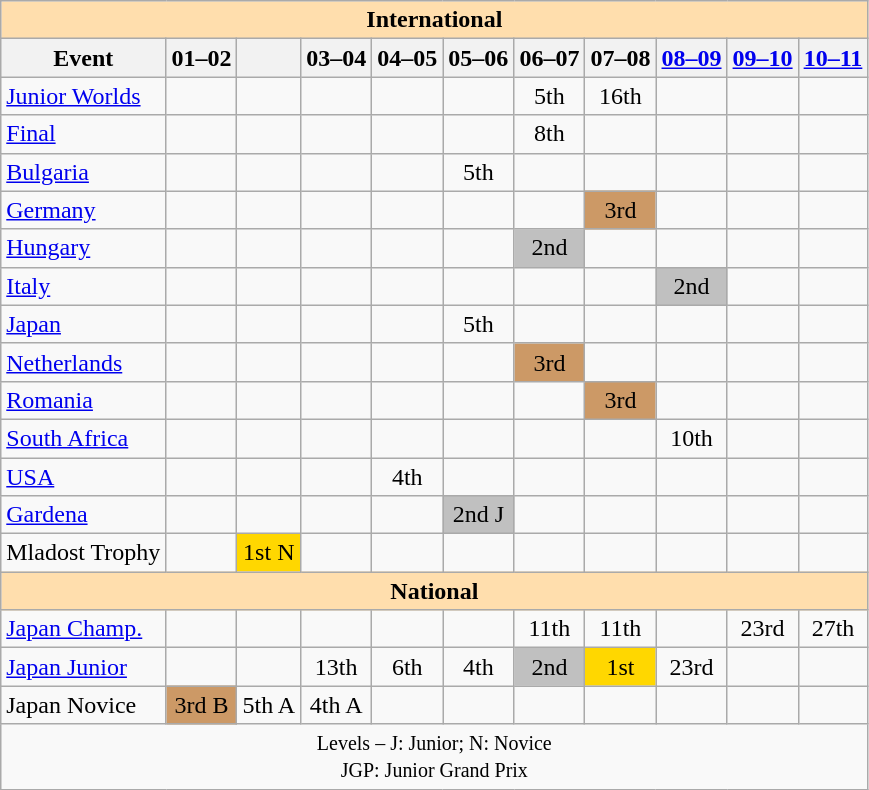<table class="wikitable" style="text-align:center">
<tr>
<th colspan="11" style="background-color: #ffdead" align="center">International</th>
</tr>
<tr>
<th>Event</th>
<th>01–02</th>
<th></th>
<th>03–04</th>
<th>04–05</th>
<th>05–06</th>
<th>06–07</th>
<th>07–08</th>
<th><a href='#'>08–09</a></th>
<th><a href='#'>09–10</a></th>
<th><a href='#'>10–11</a></th>
</tr>
<tr>
<td align=left><a href='#'>Junior Worlds</a></td>
<td></td>
<td></td>
<td></td>
<td></td>
<td></td>
<td>5th</td>
<td>16th</td>
<td></td>
<td></td>
<td></td>
</tr>
<tr>
<td align=left> <a href='#'>Final</a></td>
<td></td>
<td></td>
<td></td>
<td></td>
<td></td>
<td>8th</td>
<td></td>
<td></td>
<td></td>
<td></td>
</tr>
<tr>
<td align=left> <a href='#'>Bulgaria</a></td>
<td></td>
<td></td>
<td></td>
<td></td>
<td>5th</td>
<td></td>
<td></td>
<td></td>
<td></td>
<td></td>
</tr>
<tr>
<td align=left> <a href='#'>Germany</a></td>
<td></td>
<td></td>
<td></td>
<td></td>
<td></td>
<td></td>
<td bgcolor=cc9966>3rd</td>
<td></td>
<td></td>
<td></td>
</tr>
<tr>
<td align=left> <a href='#'>Hungary</a></td>
<td></td>
<td></td>
<td></td>
<td></td>
<td></td>
<td bgcolor=silver>2nd</td>
<td></td>
<td></td>
<td></td>
<td></td>
</tr>
<tr>
<td align=left> <a href='#'>Italy</a></td>
<td></td>
<td></td>
<td></td>
<td></td>
<td></td>
<td></td>
<td></td>
<td bgcolor=silver>2nd</td>
<td></td>
<td></td>
</tr>
<tr>
<td align=left> <a href='#'>Japan</a></td>
<td></td>
<td></td>
<td></td>
<td></td>
<td>5th</td>
<td></td>
<td></td>
<td></td>
<td></td>
<td></td>
</tr>
<tr>
<td align=left> <a href='#'>Netherlands</a></td>
<td></td>
<td></td>
<td></td>
<td></td>
<td></td>
<td bgcolor=cc9966>3rd</td>
<td></td>
<td></td>
<td></td>
<td></td>
</tr>
<tr>
<td align=left> <a href='#'>Romania</a></td>
<td></td>
<td></td>
<td></td>
<td></td>
<td></td>
<td></td>
<td bgcolor=cc9966>3rd</td>
<td></td>
<td></td>
<td></td>
</tr>
<tr>
<td align=left> <a href='#'>South Africa</a></td>
<td></td>
<td></td>
<td></td>
<td></td>
<td></td>
<td></td>
<td></td>
<td>10th</td>
<td></td>
<td></td>
</tr>
<tr>
<td align=left> <a href='#'>USA</a></td>
<td></td>
<td></td>
<td></td>
<td>4th</td>
<td></td>
<td></td>
<td></td>
<td></td>
<td></td>
<td></td>
</tr>
<tr>
<td align=left><a href='#'>Gardena</a></td>
<td></td>
<td></td>
<td></td>
<td></td>
<td bgcolor=silver>2nd J</td>
<td></td>
<td></td>
<td></td>
<td></td>
<td></td>
</tr>
<tr>
<td align=left>Mladost Trophy</td>
<td></td>
<td bgcolor="gold">1st N</td>
<td></td>
<td></td>
<td></td>
<td></td>
<td></td>
<td></td>
<td></td>
<td></td>
</tr>
<tr>
<th colspan="11" style="background-color: #ffdead" align="center">National</th>
</tr>
<tr>
<td align=left><a href='#'>Japan Champ.</a></td>
<td></td>
<td></td>
<td></td>
<td></td>
<td></td>
<td>11th</td>
<td>11th</td>
<td></td>
<td>23rd</td>
<td>27th</td>
</tr>
<tr>
<td align=left><a href='#'>Japan Junior</a></td>
<td></td>
<td></td>
<td>13th</td>
<td>6th</td>
<td>4th</td>
<td bgcolor=silver>2nd</td>
<td bgcolor=gold>1st</td>
<td>23rd</td>
<td></td>
<td></td>
</tr>
<tr>
<td align=left>Japan Novice</td>
<td bgcolor=cc9966>3rd B</td>
<td>5th A</td>
<td>4th A</td>
<td></td>
<td></td>
<td></td>
<td></td>
<td></td>
<td></td>
<td></td>
</tr>
<tr>
<td colspan="11" align="center"><small> Levels – J: Junior; N: Novice <br> JGP: Junior Grand Prix </small></td>
</tr>
</table>
